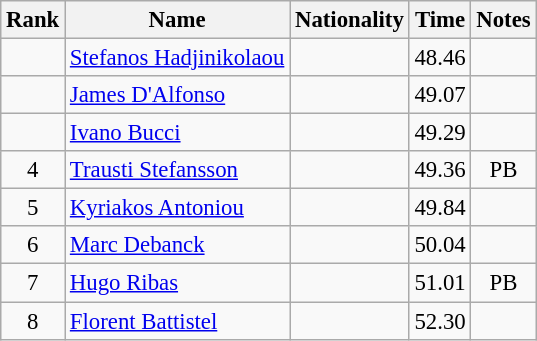<table class="wikitable sortable" style="text-align:center; font-size:95%">
<tr>
<th>Rank</th>
<th>Name</th>
<th>Nationality</th>
<th>Time</th>
<th>Notes</th>
</tr>
<tr>
<td></td>
<td align=left><a href='#'>Stefanos Hadjinikolaou</a></td>
<td align=left></td>
<td>48.46</td>
<td></td>
</tr>
<tr>
<td></td>
<td align=left><a href='#'>James D'Alfonso</a></td>
<td align=left></td>
<td>49.07</td>
<td></td>
</tr>
<tr>
<td></td>
<td align=left><a href='#'>Ivano Bucci</a></td>
<td align=left></td>
<td>49.29</td>
<td></td>
</tr>
<tr>
<td>4</td>
<td align=left><a href='#'>Trausti Stefansson</a></td>
<td align=left></td>
<td>49.36</td>
<td>PB</td>
</tr>
<tr>
<td>5</td>
<td align=left><a href='#'>Kyriakos Antoniou</a></td>
<td align=left></td>
<td>49.84</td>
<td></td>
</tr>
<tr>
<td>6</td>
<td align=left><a href='#'>Marc Debanck</a></td>
<td align=left></td>
<td>50.04</td>
<td></td>
</tr>
<tr>
<td>7</td>
<td align=left><a href='#'>Hugo Ribas</a></td>
<td align=left></td>
<td>51.01</td>
<td>PB</td>
</tr>
<tr>
<td>8</td>
<td align=left><a href='#'>Florent Battistel</a></td>
<td align=left></td>
<td>52.30</td>
<td></td>
</tr>
</table>
